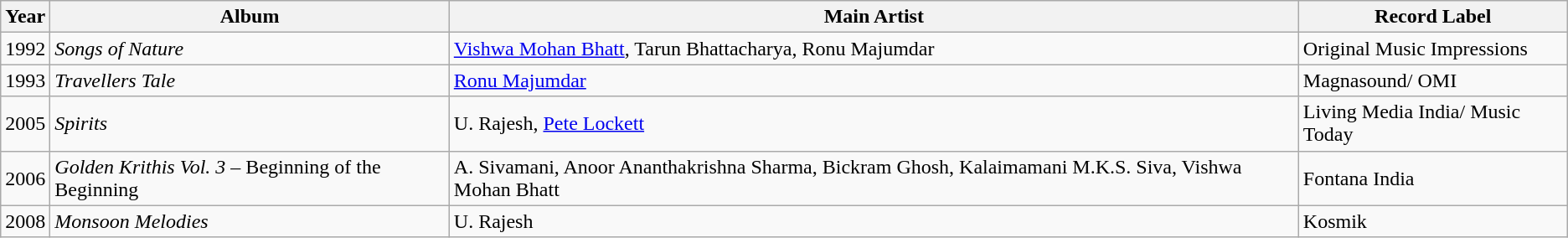<table class="wikitable">
<tr>
<th>Year</th>
<th>Album</th>
<th>Main Artist</th>
<th>Record Label</th>
</tr>
<tr>
<td>1992</td>
<td><em>Songs of Nature</em></td>
<td><a href='#'>Vishwa Mohan Bhatt</a>, Tarun Bhattacharya, Ronu Majumdar</td>
<td>Original Music Impressions</td>
</tr>
<tr>
<td>1993</td>
<td><em>Travellers Tale</em></td>
<td><a href='#'>Ronu Majumdar</a></td>
<td>Magnasound/ OMI</td>
</tr>
<tr>
<td>2005</td>
<td><em>Spirits</em></td>
<td>U. Rajesh, <a href='#'>Pete Lockett</a></td>
<td>Living Media India/ Music Today</td>
</tr>
<tr>
<td>2006</td>
<td><em>Golden Krithis Vol. 3</em> – Beginning of the Beginning</td>
<td>A. Sivamani, Anoor Ananthakrishna Sharma, Bickram Ghosh, Kalaimamani M.K.S. Siva, Vishwa Mohan Bhatt</td>
<td>Fontana India</td>
</tr>
<tr>
<td>2008</td>
<td><em>Monsoon Melodies</em></td>
<td>U. Rajesh</td>
<td>Kosmik</td>
</tr>
</table>
